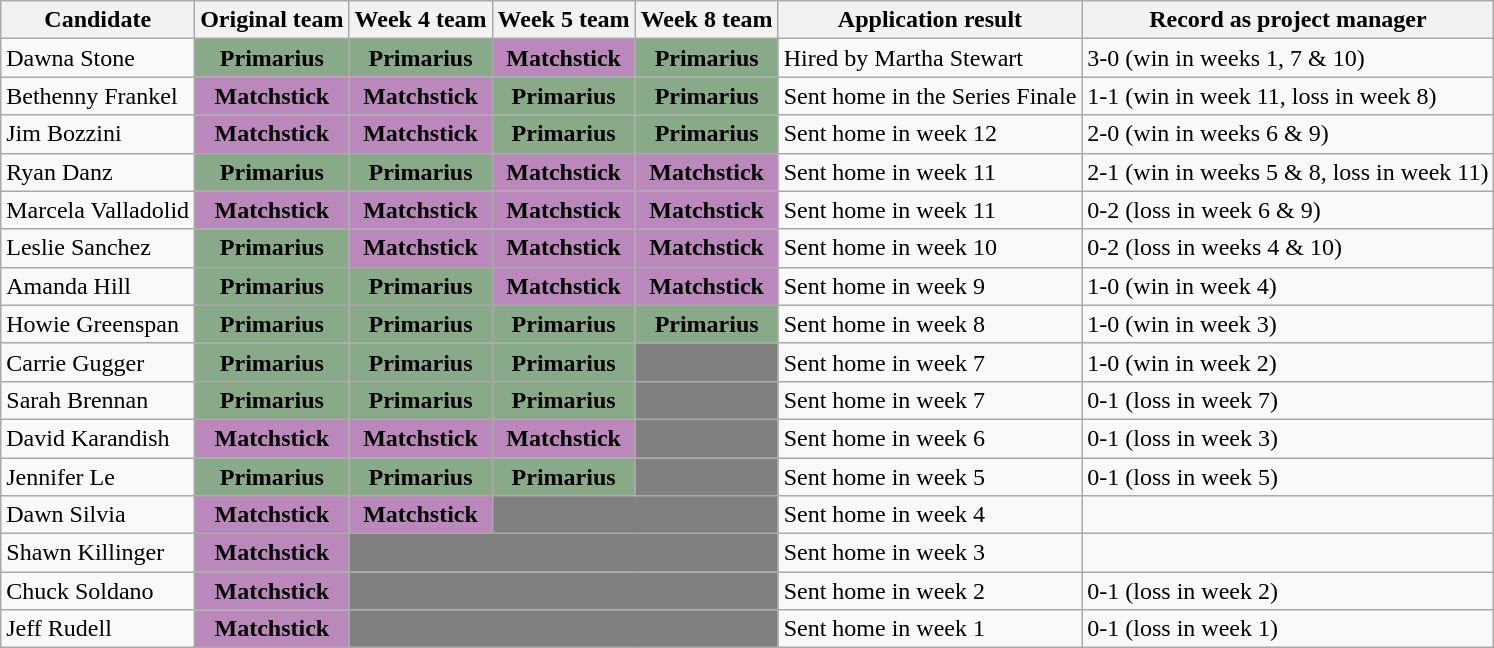<table class="wikitable">
<tr>
<th bgcolor="gray"><span>Candidate</span></th>
<th bgcolor="gray"><span>Original team</span></th>
<th bgcolor="gray"><span>Week 4 team</span></th>
<th bgcolor="gray"><span>Week 5 team</span></th>
<th bgcolor="gray"><span>Week 8 team</span></th>
<th bgcolor="gray"><span>Application result</span></th>
<th bgcolor="gray"><span>Record as project manager</span></th>
</tr>
<tr>
<td>Dawna Stone</td>
<td style="background:#88aa88; text-align:center;"><strong>Primarius</strong></td>
<td style="background:#88aa88; text-align:center;"><strong>Primarius</strong></td>
<td style="background:#bb88bb; text-align:center;"><span><strong>Matchstick</strong></span></td>
<td style="background:#88aa88; text-align:center;"><strong>Primarius</strong></td>
<td>Hired by Martha Stewart</td>
<td>3-0 (win in weeks 1, 7 & 10)</td>
</tr>
<tr>
<td>Bethenny Frankel</td>
<td style="background:#bb88bb; text-align:center;"><span><strong>Matchstick</strong></span></td>
<td style="background:#bb88bb; text-align:center;"><span><strong>Matchstick</strong></span></td>
<td style="background:#88aa88; text-align:center;"><strong>Primarius</strong></td>
<td style="background:#88aa88; text-align:center;"><strong>Primarius</strong></td>
<td>Sent home in the Series Finale</td>
<td>1-1 (win in week 11, loss in week 8)</td>
</tr>
<tr>
<td>Jim Bozzini</td>
<td style="background:#bb88bb; text-align:center;"><span><strong>Matchstick</strong></span></td>
<td style="background:#bb88bb; text-align:center;"><span><strong>Matchstick</strong></span></td>
<td style="background:#88aa88; text-align:center;"><strong>Primarius</strong></td>
<td style="background:#88aa88; text-align:center;"><strong>Primarius</strong></td>
<td>Sent home in week 12</td>
<td>2-0 (win in weeks 6 & 9)</td>
</tr>
<tr>
<td>Ryan Danz</td>
<td style="background:#88aa88; text-align:center;"><strong>Primarius</strong></td>
<td style="background:#88aa88; text-align:center;"><strong>Primarius</strong></td>
<td style="background:#bb88bb; text-align:center;"><span><strong>Matchstick</strong></span></td>
<td style="background:#bb88bb; text-align:center;"><span><strong>Matchstick</strong></span></td>
<td>Sent home in week 11</td>
<td>2-1 (win in weeks 5 & 8, loss in week 11)</td>
</tr>
<tr>
<td>Marcela Valladolid</td>
<td style="background:#bb88bb; text-align:center;"><span><strong>Matchstick</strong></span></td>
<td style="background:#bb88bb; text-align:center;"><span><strong>Matchstick</strong></span></td>
<td style="background:#bb88bb; text-align:center;"><span><strong>Matchstick</strong></span></td>
<td style="background:#bb88bb; text-align:center;"><span><strong>Matchstick</strong></span></td>
<td>Sent home in week 11</td>
<td>0-2 (loss in week 6 & 9)</td>
</tr>
<tr>
<td>Leslie Sanchez</td>
<td style="background:#88aa88; text-align:center;"><strong>Primarius</strong></td>
<td style="background:#bb88bb; text-align:center;"><span><strong>Matchstick</strong></span></td>
<td style="background:#bb88bb; text-align:center;"><span><strong>Matchstick</strong></span></td>
<td style="background:#bb88bb; text-align:center;"><span><strong>Matchstick</strong></span></td>
<td>Sent home in week 10</td>
<td>0-2 (loss in weeks 4 & 10)</td>
</tr>
<tr>
<td>Amanda Hill</td>
<td style="background:#88aa88; text-align:center;"><strong>Primarius</strong></td>
<td style="background:#88aa88; text-align:center;"><strong>Primarius</strong></td>
<td style="background:#bb88bb; text-align:center;"><span><strong>Matchstick</strong></span></td>
<td style="background:#bb88bb; text-align:center;"><span><strong>Matchstick</strong></span></td>
<td>Sent home in week 9</td>
<td>1-0 (win in week 4)</td>
</tr>
<tr>
<td>Howie Greenspan</td>
<td style="background:#88aa88; text-align:center;"><strong>Primarius</strong></td>
<td style="background:#88aa88; text-align:center;"><strong>Primarius</strong></td>
<td style="background:#88aa88; text-align:center;"><strong>Primarius</strong></td>
<td style="background:#88aa88; text-align:center;"><strong>Primarius</strong></td>
<td>Sent home in week 8</td>
<td>1-0 (win in week 3)</td>
</tr>
<tr>
<td>Carrie Gugger</td>
<td style="background:#88aa88; text-align:center;"><strong>Primarius</strong></td>
<td style="background:#88aa88; text-align:center;"><strong>Primarius</strong></td>
<td style="background:#88aa88; text-align:center;"><strong>Primarius</strong></td>
<td colspan="1" style="background:gray;"></td>
<td>Sent home in  week 7</td>
<td>1-0 (win in week 2)</td>
</tr>
<tr>
<td>Sarah Brennan</td>
<td style="background:#88aa88; text-align:center;"><strong>Primarius</strong></td>
<td style="background:#88aa88; text-align:center;"><strong>Primarius</strong></td>
<td style="background:#88aa88; text-align:center;"><strong>Primarius</strong></td>
<td colspan="1" style="background:gray;"></td>
<td>Sent home in week 7</td>
<td>0-1 (loss in week 7)</td>
</tr>
<tr>
<td>David Karandish</td>
<td style="background:#bb88bb; text-align:center;"><span><strong>Matchstick</strong></span></td>
<td style="background:#bb88bb; text-align:center;"><span><strong>Matchstick</strong></span></td>
<td style="background:#bb88bb; text-align:center;"><span><strong>Matchstick</strong></span></td>
<td colspan="1" style="background:gray;"></td>
<td>Sent home in week 6</td>
<td>0-1 (loss in week 3)</td>
</tr>
<tr>
<td>Jennifer Le</td>
<td style="background:#88aa88; text-align:center;"><strong>Primarius</strong></td>
<td style="background:#88aa88; text-align:center;"><strong>Primarius</strong></td>
<td style="background:#88aa88; text-align:center;"><strong>Primarius</strong></td>
<td colspan="1" style="background:gray;"></td>
<td>Sent home in week 5</td>
<td>0-1 (loss in week 5)</td>
</tr>
<tr>
<td>Dawn Silvia</td>
<td style="background:#bb88bb; text-align:center;"><span><strong>Matchstick</strong></span></td>
<td style="background:#bb88bb; text-align:center;"><span><strong>Matchstick</strong></span></td>
<td colspan="2" style="background:gray;"></td>
<td>Sent home in week 4</td>
<td></td>
</tr>
<tr>
<td>Shawn Killinger</td>
<td style="background:#bb88bb; text-align:center;"><span><strong>Matchstick</strong></span></td>
<td colspan="3" style="background:gray;"></td>
<td>Sent home in week 3</td>
<td></td>
</tr>
<tr>
<td>Chuck Soldano</td>
<td style="background:#bb88bb; text-align:center;"><span><strong>Matchstick</strong></span></td>
<td colspan="3" style="background:gray;"></td>
<td>Sent home in week 2</td>
<td>0-1 (loss in week 2)</td>
</tr>
<tr>
<td>Jeff Rudell</td>
<td style="background:#bb88bb; text-align:center;"><span><strong>Matchstick</strong></span></td>
<td colspan="3" style="background:gray;"></td>
<td>Sent home in week 1</td>
<td>0-1 (loss in week 1)</td>
</tr>
</table>
